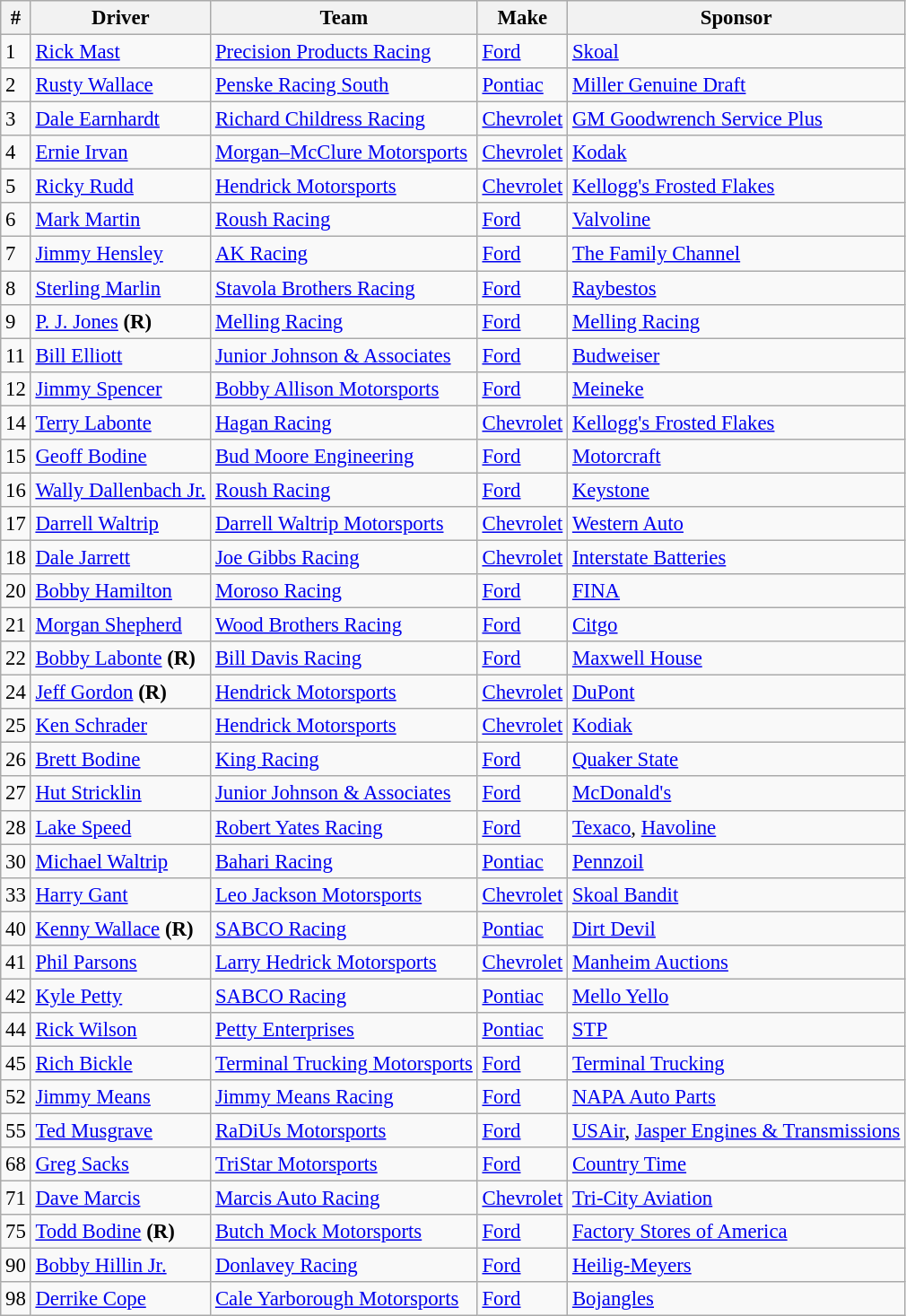<table class="wikitable" style="font-size:95%">
<tr>
<th>#</th>
<th>Driver</th>
<th>Team</th>
<th>Make</th>
<th>Sponsor</th>
</tr>
<tr>
<td>1</td>
<td><a href='#'>Rick Mast</a></td>
<td><a href='#'>Precision Products Racing</a></td>
<td><a href='#'>Ford</a></td>
<td><a href='#'>Skoal</a></td>
</tr>
<tr>
<td>2</td>
<td><a href='#'>Rusty Wallace</a></td>
<td><a href='#'>Penske Racing South</a></td>
<td><a href='#'>Pontiac</a></td>
<td><a href='#'>Miller Genuine Draft</a></td>
</tr>
<tr>
<td>3</td>
<td><a href='#'>Dale Earnhardt</a></td>
<td><a href='#'>Richard Childress Racing</a></td>
<td><a href='#'>Chevrolet</a></td>
<td><a href='#'>GM Goodwrench Service Plus</a></td>
</tr>
<tr>
<td>4</td>
<td><a href='#'>Ernie Irvan</a></td>
<td><a href='#'>Morgan–McClure Motorsports</a></td>
<td><a href='#'>Chevrolet</a></td>
<td><a href='#'>Kodak</a></td>
</tr>
<tr>
<td>5</td>
<td><a href='#'>Ricky Rudd</a></td>
<td><a href='#'>Hendrick Motorsports</a></td>
<td><a href='#'>Chevrolet</a></td>
<td><a href='#'>Kellogg's Frosted Flakes</a></td>
</tr>
<tr>
<td>6</td>
<td><a href='#'>Mark Martin</a></td>
<td><a href='#'>Roush Racing</a></td>
<td><a href='#'>Ford</a></td>
<td><a href='#'>Valvoline</a></td>
</tr>
<tr>
<td>7</td>
<td><a href='#'>Jimmy Hensley</a></td>
<td><a href='#'>AK Racing</a></td>
<td><a href='#'>Ford</a></td>
<td><a href='#'>The Family Channel</a></td>
</tr>
<tr>
<td>8</td>
<td><a href='#'>Sterling Marlin</a></td>
<td><a href='#'>Stavola Brothers Racing</a></td>
<td><a href='#'>Ford</a></td>
<td><a href='#'>Raybestos</a></td>
</tr>
<tr>
<td>9</td>
<td><a href='#'>P. J. Jones</a> <strong>(R)</strong></td>
<td><a href='#'>Melling Racing</a></td>
<td><a href='#'>Ford</a></td>
<td><a href='#'>Melling Racing</a></td>
</tr>
<tr>
<td>11</td>
<td><a href='#'>Bill Elliott</a></td>
<td><a href='#'>Junior Johnson & Associates</a></td>
<td><a href='#'>Ford</a></td>
<td><a href='#'>Budweiser</a></td>
</tr>
<tr>
<td>12</td>
<td><a href='#'>Jimmy Spencer</a></td>
<td><a href='#'>Bobby Allison Motorsports</a></td>
<td><a href='#'>Ford</a></td>
<td><a href='#'>Meineke</a></td>
</tr>
<tr>
<td>14</td>
<td><a href='#'>Terry Labonte</a></td>
<td><a href='#'>Hagan Racing</a></td>
<td><a href='#'>Chevrolet</a></td>
<td><a href='#'>Kellogg's Frosted Flakes</a></td>
</tr>
<tr>
<td>15</td>
<td><a href='#'>Geoff Bodine</a></td>
<td><a href='#'>Bud Moore Engineering</a></td>
<td><a href='#'>Ford</a></td>
<td><a href='#'>Motorcraft</a></td>
</tr>
<tr>
<td>16</td>
<td><a href='#'>Wally Dallenbach Jr.</a></td>
<td><a href='#'>Roush Racing</a></td>
<td><a href='#'>Ford</a></td>
<td><a href='#'>Keystone</a></td>
</tr>
<tr>
<td>17</td>
<td><a href='#'>Darrell Waltrip</a></td>
<td><a href='#'>Darrell Waltrip Motorsports</a></td>
<td><a href='#'>Chevrolet</a></td>
<td><a href='#'>Western Auto</a></td>
</tr>
<tr>
<td>18</td>
<td><a href='#'>Dale Jarrett</a></td>
<td><a href='#'>Joe Gibbs Racing</a></td>
<td><a href='#'>Chevrolet</a></td>
<td><a href='#'>Interstate Batteries</a></td>
</tr>
<tr>
<td>20</td>
<td><a href='#'>Bobby Hamilton</a></td>
<td><a href='#'>Moroso Racing</a></td>
<td><a href='#'>Ford</a></td>
<td><a href='#'>FINA</a></td>
</tr>
<tr>
<td>21</td>
<td><a href='#'>Morgan Shepherd</a></td>
<td><a href='#'>Wood Brothers Racing</a></td>
<td><a href='#'>Ford</a></td>
<td><a href='#'>Citgo</a></td>
</tr>
<tr>
<td>22</td>
<td><a href='#'>Bobby Labonte</a> <strong>(R)</strong></td>
<td><a href='#'>Bill Davis Racing</a></td>
<td><a href='#'>Ford</a></td>
<td><a href='#'>Maxwell House</a></td>
</tr>
<tr>
<td>24</td>
<td><a href='#'>Jeff Gordon</a> <strong>(R)</strong></td>
<td><a href='#'>Hendrick Motorsports</a></td>
<td><a href='#'>Chevrolet</a></td>
<td><a href='#'>DuPont</a></td>
</tr>
<tr>
<td>25</td>
<td><a href='#'>Ken Schrader</a></td>
<td><a href='#'>Hendrick Motorsports</a></td>
<td><a href='#'>Chevrolet</a></td>
<td><a href='#'>Kodiak</a></td>
</tr>
<tr>
<td>26</td>
<td><a href='#'>Brett Bodine</a></td>
<td><a href='#'>King Racing</a></td>
<td><a href='#'>Ford</a></td>
<td><a href='#'>Quaker State</a></td>
</tr>
<tr>
<td>27</td>
<td><a href='#'>Hut Stricklin</a></td>
<td><a href='#'>Junior Johnson & Associates</a></td>
<td><a href='#'>Ford</a></td>
<td><a href='#'>McDonald's</a></td>
</tr>
<tr>
<td>28</td>
<td><a href='#'>Lake Speed</a></td>
<td><a href='#'>Robert Yates Racing</a></td>
<td><a href='#'>Ford</a></td>
<td><a href='#'>Texaco</a>, <a href='#'>Havoline</a></td>
</tr>
<tr>
<td>30</td>
<td><a href='#'>Michael Waltrip</a></td>
<td><a href='#'>Bahari Racing</a></td>
<td><a href='#'>Pontiac</a></td>
<td><a href='#'>Pennzoil</a></td>
</tr>
<tr>
<td>33</td>
<td><a href='#'>Harry Gant</a></td>
<td><a href='#'>Leo Jackson Motorsports</a></td>
<td><a href='#'>Chevrolet</a></td>
<td><a href='#'>Skoal Bandit</a></td>
</tr>
<tr>
<td>40</td>
<td><a href='#'>Kenny Wallace</a> <strong>(R)</strong></td>
<td><a href='#'>SABCO Racing</a></td>
<td><a href='#'>Pontiac</a></td>
<td><a href='#'>Dirt Devil</a></td>
</tr>
<tr>
<td>41</td>
<td><a href='#'>Phil Parsons</a></td>
<td><a href='#'>Larry Hedrick Motorsports</a></td>
<td><a href='#'>Chevrolet</a></td>
<td><a href='#'>Manheim Auctions</a></td>
</tr>
<tr>
<td>42</td>
<td><a href='#'>Kyle Petty</a></td>
<td><a href='#'>SABCO Racing</a></td>
<td><a href='#'>Pontiac</a></td>
<td><a href='#'>Mello Yello</a></td>
</tr>
<tr>
<td>44</td>
<td><a href='#'>Rick Wilson</a></td>
<td><a href='#'>Petty Enterprises</a></td>
<td><a href='#'>Pontiac</a></td>
<td><a href='#'>STP</a></td>
</tr>
<tr>
<td>45</td>
<td><a href='#'>Rich Bickle</a></td>
<td><a href='#'>Terminal Trucking Motorsports</a></td>
<td><a href='#'>Ford</a></td>
<td><a href='#'>Terminal Trucking</a></td>
</tr>
<tr>
<td>52</td>
<td><a href='#'>Jimmy Means</a></td>
<td><a href='#'>Jimmy Means Racing</a></td>
<td><a href='#'>Ford</a></td>
<td><a href='#'>NAPA Auto Parts</a></td>
</tr>
<tr>
<td>55</td>
<td><a href='#'>Ted Musgrave</a></td>
<td><a href='#'>RaDiUs Motorsports</a></td>
<td><a href='#'>Ford</a></td>
<td><a href='#'>USAir</a>, <a href='#'>Jasper Engines & Transmissions</a></td>
</tr>
<tr>
<td>68</td>
<td><a href='#'>Greg Sacks</a></td>
<td><a href='#'>TriStar Motorsports</a></td>
<td><a href='#'>Ford</a></td>
<td><a href='#'>Country Time</a></td>
</tr>
<tr>
<td>71</td>
<td><a href='#'>Dave Marcis</a></td>
<td><a href='#'>Marcis Auto Racing</a></td>
<td><a href='#'>Chevrolet</a></td>
<td><a href='#'>Tri-City Aviation</a></td>
</tr>
<tr>
<td>75</td>
<td><a href='#'>Todd Bodine</a> <strong>(R)</strong></td>
<td><a href='#'>Butch Mock Motorsports</a></td>
<td><a href='#'>Ford</a></td>
<td><a href='#'>Factory Stores of America</a></td>
</tr>
<tr>
<td>90</td>
<td><a href='#'>Bobby Hillin Jr.</a></td>
<td><a href='#'>Donlavey Racing</a></td>
<td><a href='#'>Ford</a></td>
<td><a href='#'>Heilig-Meyers</a></td>
</tr>
<tr>
<td>98</td>
<td><a href='#'>Derrike Cope</a></td>
<td><a href='#'>Cale Yarborough Motorsports</a></td>
<td><a href='#'>Ford</a></td>
<td><a href='#'>Bojangles</a></td>
</tr>
</table>
